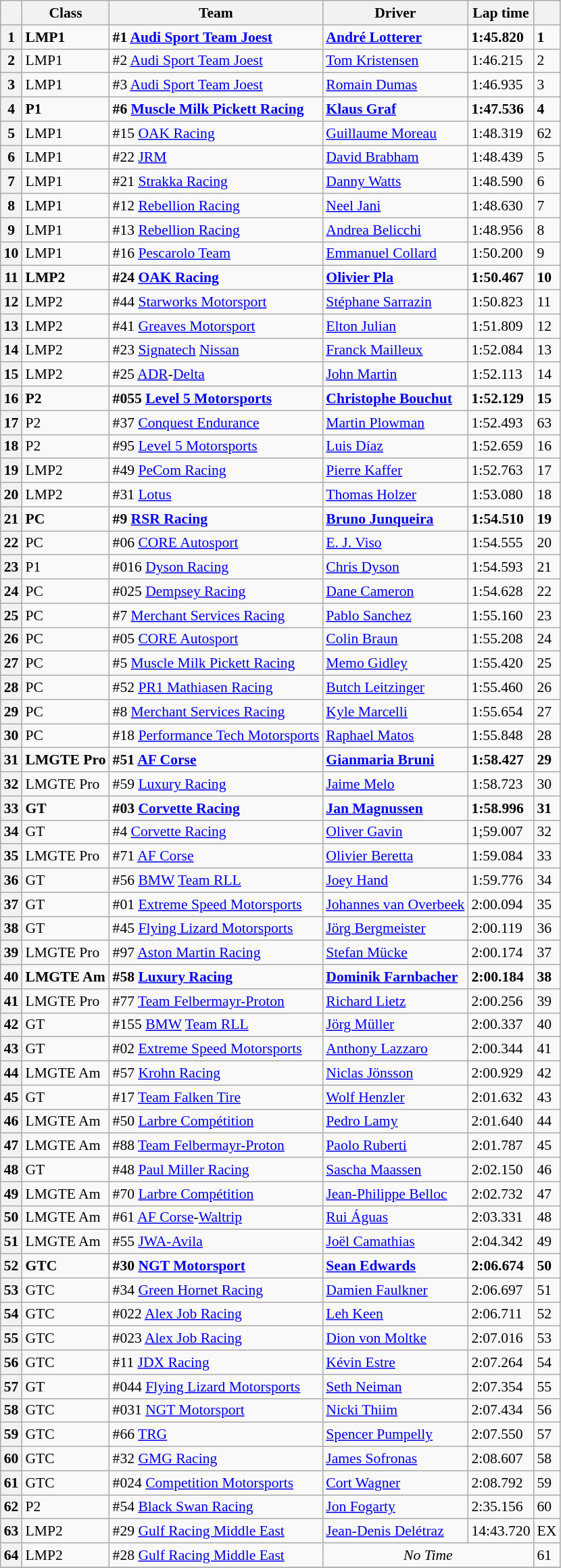<table class="wikitable" style="font-size: 90%;">
<tr>
<th scope="col"></th>
<th scope="col">Class</th>
<th scope="col">Team</th>
<th scope="col">Driver</th>
<th scope="col">Lap time</th>
<th scope="col"></th>
</tr>
<tr style="font-weight:bold">
<th scope="row">1</th>
<td>LMP1</td>
<td>#1 <a href='#'>Audi Sport Team Joest</a></td>
<td><a href='#'>André Lotterer</a></td>
<td>1:45.820</td>
<td>1</td>
</tr>
<tr>
<th scope="row">2</th>
<td>LMP1</td>
<td>#2 <a href='#'>Audi Sport Team Joest</a></td>
<td><a href='#'>Tom Kristensen</a></td>
<td>1:46.215</td>
<td>2</td>
</tr>
<tr>
<th scope="row">3</th>
<td>LMP1</td>
<td>#3 <a href='#'>Audi Sport Team Joest</a></td>
<td><a href='#'>Romain Dumas</a></td>
<td>1:46.935</td>
<td>3</td>
</tr>
<tr style="font-weight:bold">
<th scope="row">4</th>
<td>P1</td>
<td>#6 <a href='#'>Muscle Milk Pickett Racing</a></td>
<td><a href='#'>Klaus Graf</a></td>
<td>1:47.536</td>
<td>4</td>
</tr>
<tr>
<th scope="row">5</th>
<td>LMP1</td>
<td>#15 <a href='#'>OAK Racing</a></td>
<td><a href='#'>Guillaume Moreau</a></td>
<td>1:48.319</td>
<td>62</td>
</tr>
<tr>
<th scope="row">6</th>
<td>LMP1</td>
<td>#22 <a href='#'>JRM</a></td>
<td><a href='#'>David Brabham</a></td>
<td>1:48.439</td>
<td>5</td>
</tr>
<tr>
<th scope="row">7</th>
<td>LMP1</td>
<td>#21 <a href='#'>Strakka Racing</a></td>
<td><a href='#'>Danny Watts</a></td>
<td>1:48.590</td>
<td>6</td>
</tr>
<tr>
<th scope="row">8</th>
<td>LMP1</td>
<td>#12 <a href='#'>Rebellion Racing</a></td>
<td><a href='#'>Neel Jani</a></td>
<td>1:48.630</td>
<td>7</td>
</tr>
<tr>
<th scope="row">9</th>
<td>LMP1</td>
<td>#13 <a href='#'>Rebellion Racing</a></td>
<td><a href='#'>Andrea Belicchi</a></td>
<td>1:48.956</td>
<td>8</td>
</tr>
<tr>
<th scope="row">10</th>
<td>LMP1</td>
<td>#16 <a href='#'>Pescarolo Team</a></td>
<td><a href='#'>Emmanuel Collard</a></td>
<td>1:50.200</td>
<td>9</td>
</tr>
<tr style="font-weight:bold">
<th scope="row">11</th>
<td>LMP2</td>
<td>#24 <a href='#'>OAK Racing</a></td>
<td><a href='#'>Olivier Pla</a></td>
<td>1:50.467</td>
<td>10</td>
</tr>
<tr>
<th scope="row">12</th>
<td>LMP2</td>
<td>#44 <a href='#'>Starworks Motorsport</a></td>
<td><a href='#'>Stéphane Sarrazin</a></td>
<td>1:50.823</td>
<td>11</td>
</tr>
<tr>
<th scope="row">13</th>
<td>LMP2</td>
<td>#41 <a href='#'>Greaves Motorsport</a></td>
<td><a href='#'>Elton Julian</a></td>
<td>1:51.809</td>
<td>12</td>
</tr>
<tr>
<th scope="row">14</th>
<td>LMP2</td>
<td>#23 <a href='#'>Signatech</a> <a href='#'>Nissan</a></td>
<td><a href='#'>Franck Mailleux</a></td>
<td>1:52.084</td>
<td>13</td>
</tr>
<tr>
<th scope="row">15</th>
<td>LMP2</td>
<td>#25 <a href='#'>ADR</a>-<a href='#'>Delta</a></td>
<td><a href='#'>John Martin</a></td>
<td>1:52.113</td>
<td>14</td>
</tr>
<tr style="font-weight:bold">
<th scope="row">16</th>
<td>P2</td>
<td>#055 <a href='#'>Level 5 Motorsports</a></td>
<td><a href='#'>Christophe Bouchut</a></td>
<td>1:52.129</td>
<td>15</td>
</tr>
<tr>
<th scope="row">17</th>
<td>P2</td>
<td>#37 <a href='#'>Conquest Endurance</a></td>
<td><a href='#'>Martin Plowman</a></td>
<td>1:52.493</td>
<td>63</td>
</tr>
<tr>
<th scope="row">18</th>
<td>P2</td>
<td>#95 <a href='#'>Level 5 Motorsports</a></td>
<td><a href='#'>Luis Díaz</a></td>
<td>1:52.659</td>
<td>16</td>
</tr>
<tr>
<th scope="row">19</th>
<td>LMP2</td>
<td>#49 <a href='#'>PeCom Racing</a></td>
<td><a href='#'>Pierre Kaffer</a></td>
<td>1:52.763</td>
<td>17</td>
</tr>
<tr>
<th scope="row">20</th>
<td>LMP2</td>
<td>#31 <a href='#'>Lotus</a></td>
<td><a href='#'>Thomas Holzer</a></td>
<td>1:53.080</td>
<td>18</td>
</tr>
<tr style="font-weight:bold">
<th scope="row">21</th>
<td>PC</td>
<td>#9 <a href='#'>RSR Racing</a></td>
<td><a href='#'>Bruno Junqueira</a></td>
<td>1:54.510</td>
<td>19</td>
</tr>
<tr>
<th scope="row">22</th>
<td>PC</td>
<td>#06 <a href='#'>CORE Autosport</a></td>
<td><a href='#'>E. J. Viso</a></td>
<td>1:54.555</td>
<td>20</td>
</tr>
<tr>
<th scope="row">23</th>
<td>P1</td>
<td>#016 <a href='#'>Dyson Racing</a></td>
<td><a href='#'>Chris Dyson</a></td>
<td>1:54.593</td>
<td>21</td>
</tr>
<tr>
<th scope="row">24</th>
<td>PC</td>
<td>#025 <a href='#'>Dempsey Racing</a></td>
<td><a href='#'>Dane Cameron</a></td>
<td>1:54.628</td>
<td>22</td>
</tr>
<tr>
<th scope="row">25</th>
<td>PC</td>
<td>#7 <a href='#'>Merchant Services Racing</a></td>
<td><a href='#'>Pablo Sanchez</a></td>
<td>1:55.160</td>
<td>23</td>
</tr>
<tr>
<th scope="row">26</th>
<td>PC</td>
<td>#05 <a href='#'>CORE Autosport</a></td>
<td><a href='#'>Colin Braun</a></td>
<td>1:55.208</td>
<td>24</td>
</tr>
<tr>
<th scope="row">27</th>
<td>PC</td>
<td>#5 <a href='#'>Muscle Milk Pickett Racing</a></td>
<td><a href='#'>Memo Gidley</a></td>
<td>1:55.420</td>
<td>25</td>
</tr>
<tr>
<th scope="row">28</th>
<td>PC</td>
<td>#52 <a href='#'>PR1 Mathiasen Racing</a></td>
<td><a href='#'>Butch Leitzinger</a></td>
<td>1:55.460</td>
<td>26</td>
</tr>
<tr>
<th scope="row">29</th>
<td>PC</td>
<td>#8 <a href='#'>Merchant Services Racing</a></td>
<td><a href='#'>Kyle Marcelli</a></td>
<td>1:55.654</td>
<td>27</td>
</tr>
<tr>
<th scope="row">30</th>
<td>PC</td>
<td>#18 <a href='#'>Performance Tech Motorsports</a></td>
<td><a href='#'>Raphael Matos</a></td>
<td>1:55.848</td>
<td>28</td>
</tr>
<tr style="font-weight:bold">
<th scope="row">31</th>
<td>LMGTE Pro</td>
<td>#51 <a href='#'>AF Corse</a></td>
<td><a href='#'>Gianmaria Bruni</a></td>
<td>1:58.427</td>
<td>29</td>
</tr>
<tr>
<th scope="row">32</th>
<td>LMGTE Pro</td>
<td>#59 <a href='#'>Luxury Racing</a></td>
<td><a href='#'>Jaime Melo</a></td>
<td>1:58.723</td>
<td>30</td>
</tr>
<tr style="font-weight:bold">
<th scope="row">33</th>
<td>GT</td>
<td>#03 <a href='#'>Corvette Racing</a></td>
<td><a href='#'>Jan Magnussen</a></td>
<td>1:58.996</td>
<td>31</td>
</tr>
<tr>
<th scope="row">34</th>
<td>GT</td>
<td>#4 <a href='#'>Corvette Racing</a></td>
<td><a href='#'>Oliver Gavin</a></td>
<td>1;59.007</td>
<td>32</td>
</tr>
<tr>
<th scope="row">35</th>
<td>LMGTE Pro</td>
<td>#71 <a href='#'>AF Corse</a></td>
<td><a href='#'>Olivier Beretta</a></td>
<td>1:59.084</td>
<td>33</td>
</tr>
<tr>
<th scope="row">36</th>
<td>GT</td>
<td>#56 <a href='#'>BMW</a> <a href='#'>Team RLL</a></td>
<td><a href='#'>Joey Hand</a></td>
<td>1:59.776</td>
<td>34</td>
</tr>
<tr>
<th scope="row">37</th>
<td>GT</td>
<td>#01 <a href='#'>Extreme Speed Motorsports</a></td>
<td><a href='#'>Johannes van Overbeek</a></td>
<td>2:00.094</td>
<td>35</td>
</tr>
<tr>
<th scope="row">38</th>
<td>GT</td>
<td>#45 <a href='#'>Flying Lizard Motorsports</a></td>
<td><a href='#'>Jörg Bergmeister</a></td>
<td>2:00.119</td>
<td>36</td>
</tr>
<tr>
<th scope="row">39</th>
<td>LMGTE Pro</td>
<td>#97 <a href='#'>Aston Martin Racing</a></td>
<td><a href='#'>Stefan Mücke</a></td>
<td>2:00.174</td>
<td>37</td>
</tr>
<tr style="font-weight:bold">
<th scope="row">40</th>
<td>LMGTE Am</td>
<td>#58 <a href='#'>Luxury Racing</a></td>
<td><a href='#'>Dominik Farnbacher</a></td>
<td>2:00.184</td>
<td>38</td>
</tr>
<tr>
<th scope="row">41</th>
<td>LMGTE Pro</td>
<td>#77 <a href='#'>Team Felbermayr-Proton</a></td>
<td><a href='#'>Richard Lietz</a></td>
<td>2:00.256</td>
<td>39</td>
</tr>
<tr>
<th scope="row">42</th>
<td>GT</td>
<td>#155 <a href='#'>BMW</a> <a href='#'>Team RLL</a></td>
<td><a href='#'>Jörg Müller</a></td>
<td>2:00.337</td>
<td>40</td>
</tr>
<tr>
<th scope="row">43</th>
<td>GT</td>
<td>#02 <a href='#'>Extreme Speed Motorsports</a></td>
<td><a href='#'>Anthony Lazzaro</a></td>
<td>2:00.344</td>
<td>41</td>
</tr>
<tr>
<th scope="row">44</th>
<td>LMGTE Am</td>
<td>#57 <a href='#'>Krohn Racing</a></td>
<td><a href='#'>Niclas Jönsson</a></td>
<td>2:00.929</td>
<td>42</td>
</tr>
<tr>
<th scope="row">45</th>
<td>GT</td>
<td>#17 <a href='#'>Team Falken Tire</a></td>
<td><a href='#'>Wolf Henzler</a></td>
<td>2:01.632</td>
<td>43</td>
</tr>
<tr>
<th scope="row">46</th>
<td>LMGTE Am</td>
<td>#50 <a href='#'>Larbre Compétition</a></td>
<td><a href='#'>Pedro Lamy</a></td>
<td>2:01.640</td>
<td>44</td>
</tr>
<tr>
<th scope="row">47</th>
<td>LMGTE Am</td>
<td>#88 <a href='#'>Team Felbermayr-Proton</a></td>
<td><a href='#'>Paolo Ruberti</a></td>
<td>2:01.787</td>
<td>45</td>
</tr>
<tr>
<th scope="row">48</th>
<td>GT</td>
<td>#48 <a href='#'>Paul Miller Racing</a></td>
<td><a href='#'>Sascha Maassen</a></td>
<td>2:02.150</td>
<td>46</td>
</tr>
<tr>
<th scope="row">49</th>
<td>LMGTE Am</td>
<td>#70 <a href='#'>Larbre Compétition</a></td>
<td><a href='#'>Jean-Philippe Belloc</a></td>
<td>2:02.732</td>
<td>47</td>
</tr>
<tr>
<th scope="row">50</th>
<td>LMGTE Am</td>
<td>#61 <a href='#'>AF Corse</a>-<a href='#'>Waltrip</a></td>
<td><a href='#'>Rui Águas</a></td>
<td>2:03.331</td>
<td>48</td>
</tr>
<tr>
<th scope="row">51</th>
<td>LMGTE Am</td>
<td>#55 <a href='#'>JWA-Avila</a></td>
<td><a href='#'>Joël Camathias</a></td>
<td>2:04.342</td>
<td>49</td>
</tr>
<tr style="font-weight:bold">
<th scope="row">52</th>
<td>GTC</td>
<td>#30 <a href='#'>NGT Motorsport</a></td>
<td><a href='#'>Sean Edwards</a></td>
<td>2:06.674</td>
<td>50</td>
</tr>
<tr>
<th scope="row">53</th>
<td>GTC</td>
<td>#34 <a href='#'>Green Hornet Racing</a></td>
<td><a href='#'>Damien Faulkner</a></td>
<td>2:06.697</td>
<td>51</td>
</tr>
<tr>
<th scope="row">54</th>
<td>GTC</td>
<td>#022 <a href='#'>Alex Job Racing</a></td>
<td><a href='#'>Leh Keen</a></td>
<td>2:06.711</td>
<td>52</td>
</tr>
<tr>
<th scope="row">55</th>
<td>GTC</td>
<td>#023 <a href='#'>Alex Job Racing</a></td>
<td><a href='#'>Dion von Moltke</a></td>
<td>2:07.016</td>
<td>53</td>
</tr>
<tr>
<th scope="row">56</th>
<td>GTC</td>
<td>#11 <a href='#'>JDX Racing</a></td>
<td><a href='#'>Kévin Estre</a></td>
<td>2:07.264</td>
<td>54</td>
</tr>
<tr>
<th scope="row">57</th>
<td>GT</td>
<td>#044 <a href='#'>Flying Lizard Motorsports</a></td>
<td><a href='#'>Seth Neiman</a></td>
<td>2:07.354</td>
<td>55</td>
</tr>
<tr>
<th scope="row">58</th>
<td>GTC</td>
<td>#031 <a href='#'>NGT Motorsport</a></td>
<td><a href='#'>Nicki Thiim</a></td>
<td>2:07.434</td>
<td>56</td>
</tr>
<tr>
<th scope="row">59</th>
<td>GTC</td>
<td>#66 <a href='#'>TRG</a></td>
<td><a href='#'>Spencer Pumpelly</a></td>
<td>2:07.550</td>
<td>57</td>
</tr>
<tr>
<th scope="row">60</th>
<td>GTC</td>
<td>#32 <a href='#'>GMG Racing</a></td>
<td><a href='#'>James Sofronas</a></td>
<td>2:08.607</td>
<td>58</td>
</tr>
<tr>
<th scope="row">61</th>
<td>GTC</td>
<td>#024 <a href='#'>Competition Motorsports</a></td>
<td><a href='#'>Cort Wagner</a></td>
<td>2:08.792</td>
<td>59</td>
</tr>
<tr>
<th scope="row">62</th>
<td>P2</td>
<td>#54 <a href='#'>Black Swan Racing</a></td>
<td><a href='#'>Jon Fogarty</a></td>
<td>2:35.156</td>
<td>60</td>
</tr>
<tr>
<th scope="row">63</th>
<td>LMP2</td>
<td>#29 <a href='#'>Gulf Racing Middle East</a></td>
<td><a href='#'>Jean-Denis Delétraz</a></td>
<td>14:43.720</td>
<td>EX</td>
</tr>
<tr>
<th scope="row">64</th>
<td>LMP2</td>
<td>#28 <a href='#'>Gulf Racing Middle East</a></td>
<td colspan="2" align="center"><em>No Time</em></td>
<td>61</td>
</tr>
<tr>
</tr>
</table>
